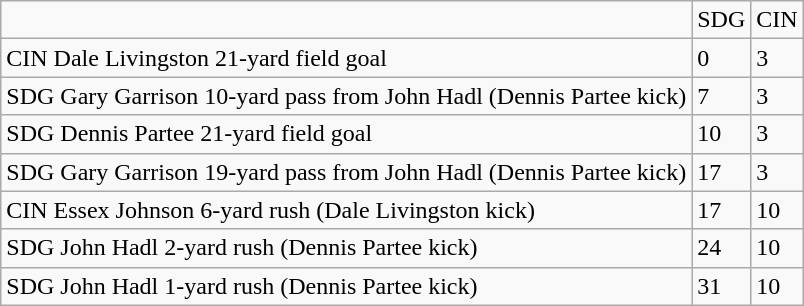<table class="wikitable">
<tr>
<td></td>
<td>SDG</td>
<td>CIN</td>
</tr>
<tr>
<td>CIN Dale Livingston 21-yard field goal</td>
<td>0</td>
<td>3</td>
</tr>
<tr>
<td>SDG Gary Garrison 10-yard pass from John Hadl (Dennis Partee kick)</td>
<td>7</td>
<td>3</td>
</tr>
<tr>
<td>SDG Dennis Partee 21-yard field goal</td>
<td>10</td>
<td>3</td>
</tr>
<tr>
<td>SDG Gary Garrison 19-yard pass from John Hadl (Dennis Partee kick)</td>
<td>17</td>
<td>3</td>
</tr>
<tr>
<td>CIN Essex Johnson 6-yard rush (Dale Livingston kick)</td>
<td>17</td>
<td>10</td>
</tr>
<tr>
<td>SDG John Hadl 2-yard rush (Dennis Partee kick)</td>
<td>24</td>
<td>10</td>
</tr>
<tr>
<td>SDG John Hadl 1-yard rush (Dennis Partee kick)</td>
<td>31</td>
<td>10</td>
</tr>
</table>
